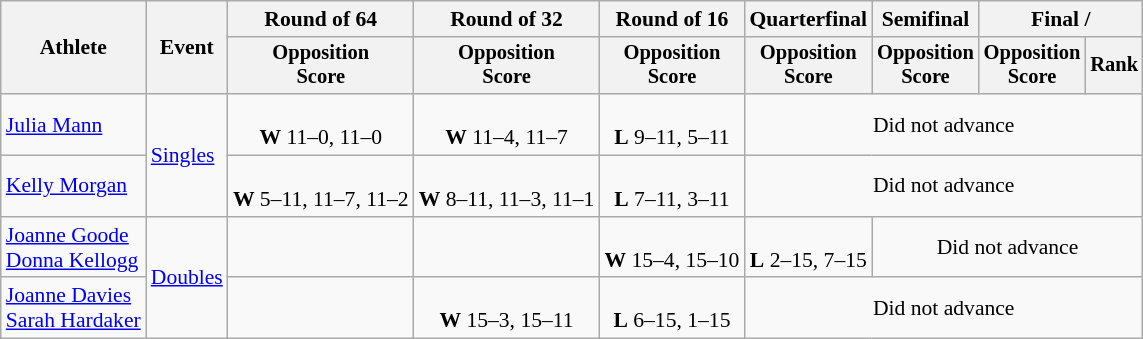<table class=wikitable style="font-size:90%">
<tr>
<th rowspan="2">Athlete</th>
<th rowspan="2">Event</th>
<th>Round of 64</th>
<th>Round of 32</th>
<th>Round of 16</th>
<th>Quarterfinal</th>
<th>Semifinal</th>
<th colspan=2>Final / </th>
</tr>
<tr style="font-size:95%">
<th>Opposition<br>Score</th>
<th>Opposition<br>Score</th>
<th>Opposition<br>Score</th>
<th>Opposition<br>Score</th>
<th>Opposition<br>Score</th>
<th>Opposition<br>Score</th>
<th>Rank</th>
</tr>
<tr align=center>
<td align=left><a href='#'>Julia Mann</a></td>
<td align=left rowspan="2"><a href='#'>Singles</a></td>
<td><br><strong>W</strong> 11–0, 11–0</td>
<td><br><strong>W</strong> 11–4, 11–7</td>
<td><br><strong>L</strong> 9–11, 5–11</td>
<td colspan=4>Did not advance</td>
</tr>
<tr align=center>
<td align=left><a href='#'>Kelly Morgan</a></td>
<td><br><strong>W</strong> 5–11, 11–7, 11–2</td>
<td><br><strong>W</strong> 8–11, 11–3, 11–1</td>
<td><br><strong>L</strong> 7–11, 3–11</td>
<td colspan=4>Did not advance</td>
</tr>
<tr align=center>
<td align=left><a href='#'>Joanne Goode</a><br><a href='#'>Donna Kellogg</a></td>
<td align=left rowspan="2"><a href='#'>Doubles</a></td>
<td></td>
<td></td>
<td><br><strong>W</strong> 15–4, 15–10</td>
<td><br><strong>L</strong> 2–15, 7–15</td>
<td colspan=3>Did not advance</td>
</tr>
<tr align=center>
<td align=left><a href='#'>Joanne Davies</a><br><a href='#'>Sarah Hardaker</a></td>
<td></td>
<td><br><strong>W</strong> 15–3, 15–11</td>
<td><br><strong>L</strong> 6–15, 1–15</td>
<td colspan=4>Did not advance</td>
</tr>
</table>
